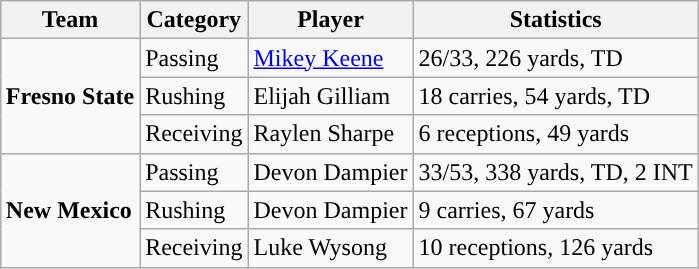<table class="wikitable" style="float: right;">
<tr>
<th>Team</th>
<th>Category</th>
<th>Player</th>
<th>Statistics</th>
</tr>
<tr>
<td rowspan=3><strong>Fresno State</strong></td>
<td>Passing</td>
<td><a href='#'>Mikey Keene</a></td>
<td>26/33, 226 yards, TD</td>
</tr>
<tr>
<td>Rushing</td>
<td>Elijah Gilliam</td>
<td>18 carries, 54 yards, TD</td>
</tr>
<tr>
<td>Receiving</td>
<td>Raylen Sharpe</td>
<td>6 receptions, 49 yards</td>
</tr>
<tr>
<td rowspan=3><strong>New Mexico</strong></td>
<td>Passing</td>
<td>Devon Dampier</td>
<td>33/53, 338 yards, TD, 2 INT</td>
</tr>
<tr>
<td>Rushing</td>
<td>Devon Dampier</td>
<td>9 carries, 67 yards</td>
</tr>
<tr>
<td>Receiving</td>
<td>Luke Wysong</td>
<td>10 receptions, 126 yards</td>
</tr>
</table>
